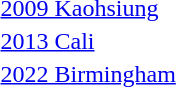<table>
<tr>
<td><a href='#'>2009 Kaohsiung</a></td>
<td></td>
<td></td>
<td></td>
</tr>
<tr>
<td><a href='#'>2013 Cali</a></td>
<td></td>
<td></td>
<td></td>
</tr>
<tr>
<td><a href='#'>2022 Birmingham</a></td>
<td></td>
<td></td>
<td></td>
</tr>
</table>
